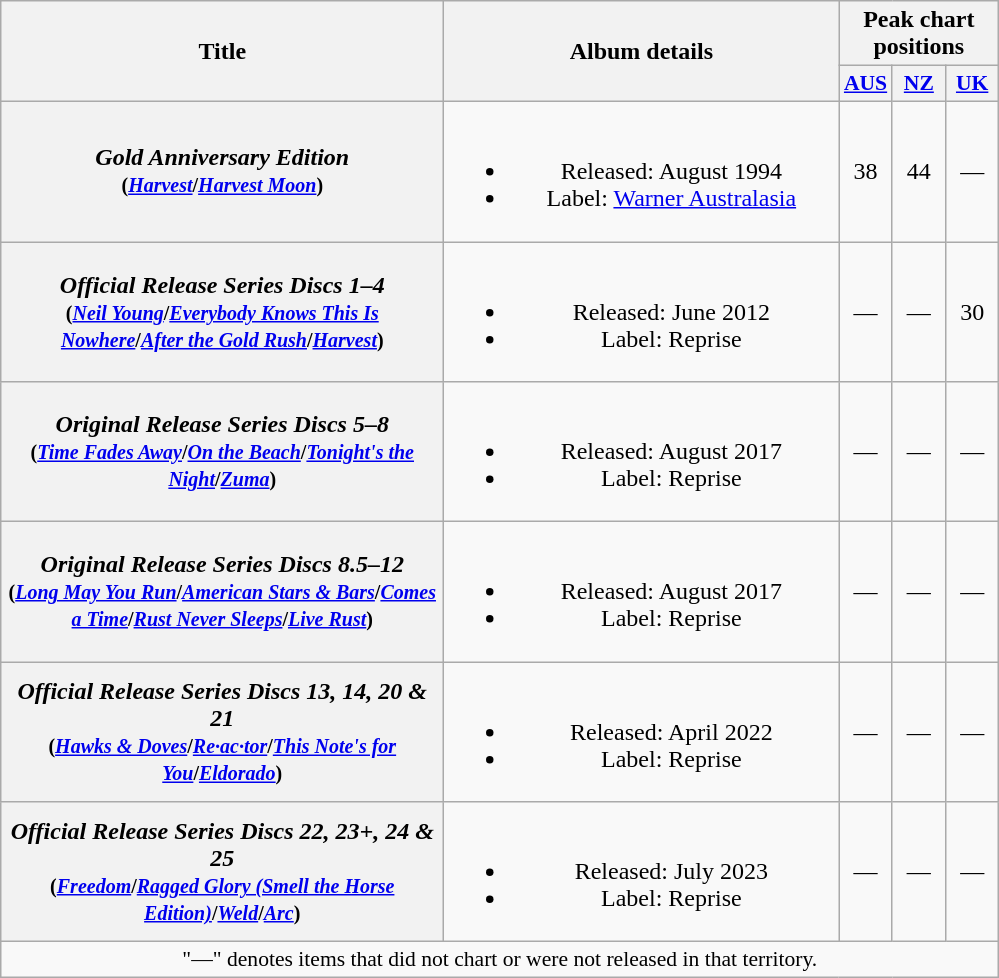<table class="wikitable plainrowheaders" style="text-align:center;">
<tr>
<th scope="col" rowspan="2" style="width:18em;">Title</th>
<th scope="col" rowspan="2" style="width:16em;">Album details</th>
<th scope="col" colspan="3">Peak chart positions</th>
</tr>
<tr>
<th style="width:2em;font-size:90%;"><a href='#'>AUS</a><br></th>
<th style="width:2em;font-size:90%;"><a href='#'>NZ</a><br></th>
<th style="width:2em;font-size:90%;"><a href='#'>UK</a><br></th>
</tr>
<tr>
<th scope="row"><em>Gold Anniversary Edition</em> <br><small>(<em><a href='#'>Harvest</a></em>/<em><a href='#'>Harvest Moon</a></em>)</small></th>
<td><br><ul><li>Released: August 1994</li><li>Label: <a href='#'>Warner Australasia</a></li></ul></td>
<td>38</td>
<td>44</td>
<td>—</td>
</tr>
<tr>
<th scope="row"><em>Official Release Series Discs 1–4</em> <br><small>(<em><a href='#'>Neil Young</a></em>/<em><a href='#'>Everybody Knows This Is<br>Nowhere</a></em>/<em><a href='#'>After the Gold Rush</a></em>/<em><a href='#'>Harvest</a></em>)</small></th>
<td><br><ul><li>Released: June 2012</li><li>Label: Reprise</li></ul></td>
<td>—</td>
<td>—</td>
<td>30</td>
</tr>
<tr>
<th scope="row"><em>Original Release Series Discs 5–8</em> <br><small>(<em><a href='#'>Time Fades Away</a></em>/<em><a href='#'>On the Beach</a></em>/<em><a href='#'>Tonight's the Night</a></em>/<em><a href='#'>Zuma</a></em>)</small></th>
<td><br><ul><li>Released: August 2017</li><li>Label: Reprise</li></ul></td>
<td>—</td>
<td>—</td>
<td>—</td>
</tr>
<tr>
<th scope="row"><em>Original Release Series Discs 8.5–12</em> <br><small>(<em><a href='#'>Long May You Run</a></em>/<em><a href='#'>American Stars & Bars</a></em>/<em><a href='#'>Comes a Time</a></em>/<em><a href='#'>Rust Never Sleeps</a></em>/<em><a href='#'>Live Rust</a></em>)</small></th>
<td><br><ul><li>Released: August 2017</li><li>Label: Reprise</li></ul></td>
<td>—</td>
<td>—</td>
<td>—</td>
</tr>
<tr>
<th scope="row"><em>Official Release Series Discs 13, 14, 20 & 21</em> <br><small>(<em><a href='#'>Hawks & Doves</a></em>/<em><a href='#'>Re·ac·tor</a></em>/<em><a href='#'>This Note's for You</a></em>/<em><a href='#'>Eldorado</a></em>)</small></th>
<td><br><ul><li>Released: April 2022</li><li>Label: Reprise</li></ul></td>
<td>—</td>
<td>—</td>
<td>—</td>
</tr>
<tr>
<th scope="row"><em>Official Release Series Discs 22, 23+, 24 & 25</em> <br><small>(<em><a href='#'>Freedom</a></em>/<em><a href='#'>Ragged Glory (Smell the Horse Edition)</a></em>/<em><a href='#'>Weld</a></em>/<em><a href='#'>Arc</a></em>)</small></th>
<td><br><ul><li>Released: July 2023</li><li>Label: Reprise</li></ul></td>
<td>—</td>
<td>—</td>
<td>—</td>
</tr>
<tr>
<td colspan="15" style="font-size:90%">"—" denotes items that did not chart or were not released in that territory.</td>
</tr>
</table>
